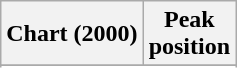<table class="wikitable sortable plainrowheaders">
<tr>
<th scope="col">Chart (2000)</th>
<th scope="col">Peak<br>position</th>
</tr>
<tr>
</tr>
<tr>
</tr>
<tr>
</tr>
<tr>
</tr>
</table>
